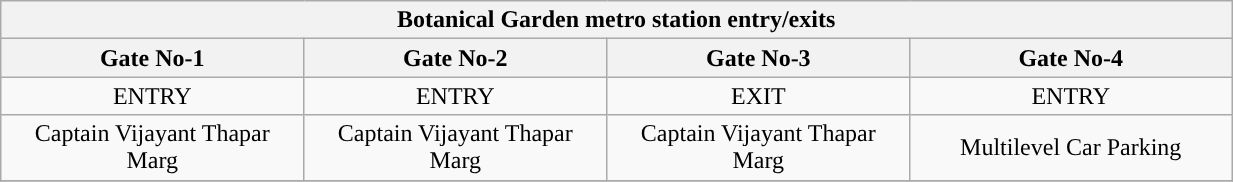<table class="wikitable" style="text-align: center;" width="65%">
<tr>
<th align="center" colspan="5" style="background:#"><span>Botanical Garden metro station entry/exits</span></th>
</tr>
<tr>
<th style="width:5%;">Gate No-1 </th>
<th style="width:5%;">Gate No-2 </th>
<th style="width:5%;">Gate No-3 </th>
<th style="width:5%;">Gate No-4 </th>
</tr>
<tr>
<td>ENTRY</td>
<td>ENTRY</td>
<td>EXIT</td>
<td>ENTRY</td>
</tr>
<tr>
<td>Captain Vijayant Thapar Marg</td>
<td>Captain Vijayant Thapar Marg</td>
<td>Captain Vijayant Thapar Marg</td>
<td>Multilevel Car Parking</td>
</tr>
<tr>
</tr>
</table>
